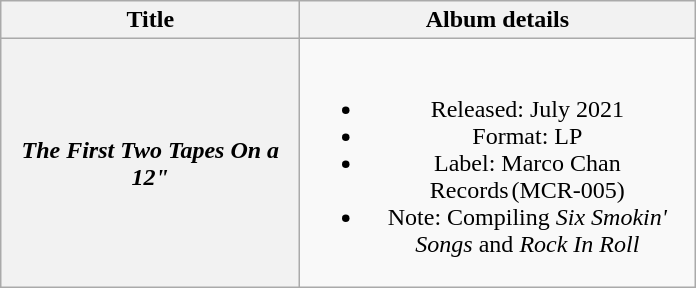<table class="wikitable plainrowheaders" style="text-align:center;" border="1">
<tr>
<th scope="col" rowspan="1" style="width:12em;">Title</th>
<th scope="col" rowspan="1" style="width:16em;">Album details</th>
</tr>
<tr>
<th scope="row"><em>The First Two Tapes On a 12"</em></th>
<td><br><ul><li>Released: July 2021</li><li>Format: LP</li><li>Label: Marco Chan Records (MCR-005)</li><li>Note: Compiling <em>Six Smokin' Songs</em> and <em>Rock In Roll</em></li></ul></td>
</tr>
</table>
